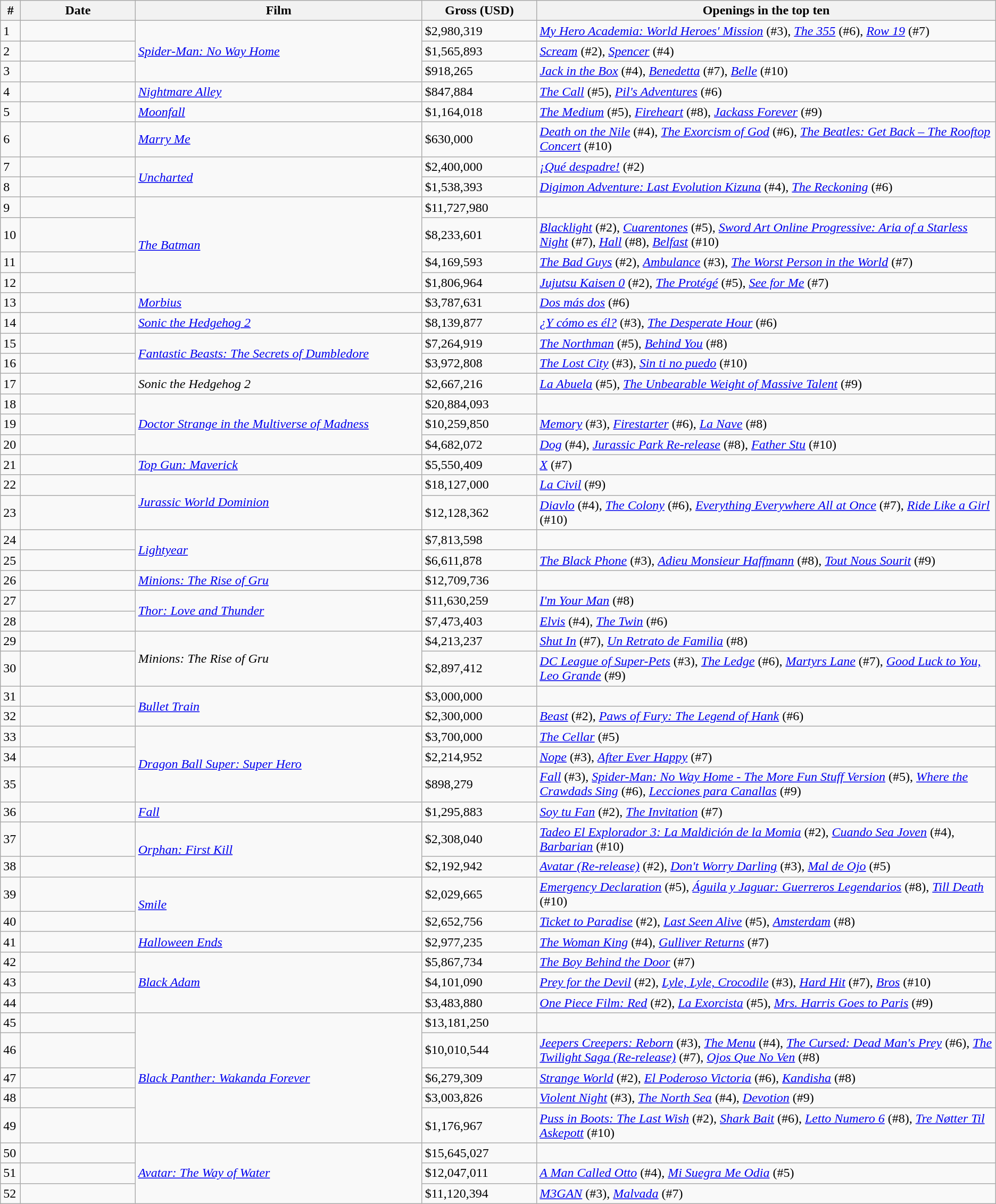<table class="wikitable sortable">
<tr>
<th style="width:1%;">#</th>
<th style="width:10%;">Date</th>
<th style="width:25%;">Film</th>
<th style="width:10%;">Gross (USD)</th>
<th style="width:40%;">Openings in the top ten</th>
</tr>
<tr>
<td>1</td>
<td></td>
<td rowspan="3"><em><a href='#'>Spider-Man: No Way Home</a></em></td>
<td>$2,980,319</td>
<td><em><a href='#'>My Hero Academia: World Heroes' Mission</a></em> (#3), <em><a href='#'>The 355</a></em> (#6), <em><a href='#'>Row 19</a></em> (#7)</td>
</tr>
<tr>
<td>2</td>
<td></td>
<td>$1,565,893</td>
<td><em><a href='#'>Scream</a></em> (#2), <em><a href='#'>Spencer</a></em> (#4)</td>
</tr>
<tr>
<td>3</td>
<td></td>
<td>$918,265</td>
<td><em><a href='#'>Jack in the Box</a></em> (#4), <em><a href='#'>Benedetta</a></em> (#7), <em><a href='#'>Belle</a></em> (#10)</td>
</tr>
<tr>
<td>4</td>
<td></td>
<td><em><a href='#'>Nightmare Alley</a></em></td>
<td>$847,884</td>
<td><em><a href='#'>The Call</a></em> (#5), <em><a href='#'>Pil's Adventures</a></em> (#6)</td>
</tr>
<tr>
<td>5</td>
<td></td>
<td><em><a href='#'>Moonfall</a></em></td>
<td>$1,164,018</td>
<td><em><a href='#'>The Medium</a></em> (#5), <em><a href='#'>Fireheart</a></em> (#8), <em><a href='#'>Jackass Forever</a></em> (#9)</td>
</tr>
<tr>
<td>6</td>
<td></td>
<td><em><a href='#'>Marry Me</a></em></td>
<td>$630,000</td>
<td><em><a href='#'>Death on the Nile</a></em> (#4), <em><a href='#'>The Exorcism of God</a></em> (#6), <em><a href='#'>The Beatles: Get Back – The Rooftop Concert</a></em> (#10)</td>
</tr>
<tr>
<td>7</td>
<td></td>
<td rowspan="2"><em><a href='#'>Uncharted</a></em></td>
<td>$2,400,000</td>
<td><em><a href='#'>¡Qué despadre!</a></em> (#2)</td>
</tr>
<tr>
<td>8</td>
<td></td>
<td>$1,538,393</td>
<td><em><a href='#'>Digimon Adventure: Last Evolution Kizuna</a></em> (#4), <em><a href='#'>The Reckoning</a></em> (#6)</td>
</tr>
<tr>
<td>9</td>
<td></td>
<td rowspan="4"><em><a href='#'>The Batman</a></em></td>
<td>$11,727,980</td>
<td></td>
</tr>
<tr>
<td>10</td>
<td></td>
<td>$8,233,601</td>
<td><em><a href='#'>Blacklight</a></em> (#2), <em><a href='#'>Cuarentones</a></em> (#5), <em><a href='#'>Sword Art Online Progressive: Aria of a Starless Night</a></em> (#7), <em><a href='#'>Hall</a></em> (#8), <em><a href='#'>Belfast</a></em> (#10)</td>
</tr>
<tr>
<td>11</td>
<td></td>
<td>$4,169,593</td>
<td><em><a href='#'>The Bad Guys</a></em> (#2), <em><a href='#'>Ambulance</a></em> (#3), <em><a href='#'>The Worst Person in the World</a></em> (#7)</td>
</tr>
<tr>
<td>12</td>
<td></td>
<td>$1,806,964</td>
<td><em><a href='#'>Jujutsu Kaisen 0</a></em> (#2), <em><a href='#'>The Protégé</a></em> (#5), <em><a href='#'>See for Me</a></em> (#7)</td>
</tr>
<tr>
<td>13</td>
<td></td>
<td><em><a href='#'>Morbius</a></em></td>
<td>$3,787,631</td>
<td><em><a href='#'>Dos más dos</a></em> (#6)</td>
</tr>
<tr>
<td>14</td>
<td></td>
<td><em><a href='#'>Sonic the Hedgehog 2</a></em></td>
<td>$8,139,877</td>
<td><em><a href='#'>¿Y cómo es él?</a></em> (#3), <em><a href='#'>The Desperate Hour</a></em> (#6)</td>
</tr>
<tr>
<td>15</td>
<td></td>
<td rowspan="2"><em><a href='#'>Fantastic Beasts: The Secrets of Dumbledore</a></em></td>
<td>$7,264,919</td>
<td><em><a href='#'>The Northman</a></em> (#5), <em><a href='#'>Behind You</a></em> (#8)</td>
</tr>
<tr>
<td>16</td>
<td></td>
<td>$3,972,808</td>
<td><em><a href='#'>The Lost City</a></em> (#3), <em><a href='#'>Sin ti no puedo</a></em> (#10)</td>
</tr>
<tr>
<td>17</td>
<td></td>
<td><em>Sonic the Hedgehog 2</em></td>
<td>$2,667,216</td>
<td><em><a href='#'>La Abuela</a></em> (#5), <em><a href='#'>The Unbearable Weight of Massive Talent</a></em> (#9)</td>
</tr>
<tr>
<td>18</td>
<td></td>
<td rowspan="3"><em><a href='#'>Doctor Strange in the Multiverse of Madness</a></em></td>
<td>$20,884,093</td>
<td></td>
</tr>
<tr>
<td>19</td>
<td></td>
<td>$10,259,850</td>
<td><em><a href='#'>Memory</a></em> (#3), <em><a href='#'>Firestarter</a></em> (#6), <em><a href='#'>La Nave</a></em> (#8)</td>
</tr>
<tr>
<td>20</td>
<td></td>
<td>$4,682,072</td>
<td><em><a href='#'>Dog</a></em> (#4), <em><a href='#'>Jurassic Park Re-release</a></em> (#8), <em><a href='#'>Father Stu</a></em> (#10)</td>
</tr>
<tr>
<td>21</td>
<td></td>
<td><em><a href='#'>Top Gun: Maverick</a></em></td>
<td>$5,550,409</td>
<td><em><a href='#'>X</a></em> (#7)</td>
</tr>
<tr>
<td>22</td>
<td></td>
<td rowspan="2"><em><a href='#'>Jurassic World Dominion</a></em></td>
<td>$18,127,000</td>
<td><em><a href='#'>La Civil</a></em> (#9)</td>
</tr>
<tr>
<td>23</td>
<td></td>
<td>$12,128,362</td>
<td><em><a href='#'>Diavlo</a></em> (#4), <em><a href='#'>The Colony</a></em> (#6), <em><a href='#'>Everything Everywhere All at Once</a></em> (#7), <em><a href='#'>Ride Like a Girl</a></em> (#10)</td>
</tr>
<tr>
<td>24</td>
<td></td>
<td rowspan="2"><em><a href='#'>Lightyear</a></em></td>
<td>$7,813,598</td>
<td></td>
</tr>
<tr>
<td>25</td>
<td></td>
<td>$6,611,878</td>
<td><em><a href='#'>The Black Phone</a></em> (#3), <em><a href='#'>Adieu Monsieur Haffmann</a></em> (#8), <em><a href='#'>Tout Nous Sourit</a></em> (#9)</td>
</tr>
<tr>
<td>26</td>
<td></td>
<td><em><a href='#'>Minions: The Rise of Gru</a></em></td>
<td>$12,709,736</td>
<td></td>
</tr>
<tr>
<td>27</td>
<td></td>
<td rowspan="2"><em><a href='#'>Thor: Love and Thunder</a></em></td>
<td>$11,630,259</td>
<td><em><a href='#'>I'm Your Man</a></em> (#8)</td>
</tr>
<tr>
<td>28</td>
<td></td>
<td>$7,473,403</td>
<td><em><a href='#'>Elvis</a></em> (#4), <em><a href='#'>The Twin</a></em> (#6)</td>
</tr>
<tr>
<td>29</td>
<td></td>
<td rowspan="2"><em>Minions: The Rise of Gru</em></td>
<td>$4,213,237</td>
<td><em><a href='#'>Shut In</a></em> (#7), <em><a href='#'>Un Retrato de Familia</a></em> (#8)</td>
</tr>
<tr>
<td>30</td>
<td></td>
<td>$2,897,412</td>
<td><em><a href='#'>DC League of Super-Pets</a></em> (#3), <em><a href='#'>The Ledge</a></em> (#6), <em><a href='#'>Martyrs Lane</a></em> (#7), <em><a href='#'>Good Luck to You, Leo Grande</a></em> (#9)</td>
</tr>
<tr>
<td>31</td>
<td></td>
<td rowspan="2"><em><a href='#'>Bullet Train</a></em></td>
<td>$3,000,000</td>
<td></td>
</tr>
<tr>
<td>32</td>
<td></td>
<td>$2,300,000</td>
<td><em><a href='#'>Beast</a></em> (#2), <em><a href='#'>Paws of Fury: The Legend of Hank</a></em> (#6)</td>
</tr>
<tr>
<td>33</td>
<td></td>
<td rowspan="3"><em><a href='#'>Dragon Ball Super: Super Hero</a></em></td>
<td>$3,700,000</td>
<td><em><a href='#'>The Cellar</a></em> (#5)</td>
</tr>
<tr>
<td>34</td>
<td></td>
<td>$2,214,952</td>
<td><em><a href='#'>Nope</a></em> (#3), <em><a href='#'>After Ever Happy</a></em> (#7)</td>
</tr>
<tr>
<td>35</td>
<td></td>
<td>$898,279</td>
<td><em><a href='#'>Fall</a></em> (#3), <em><a href='#'>Spider-Man: No Way Home - The More Fun Stuff Version</a></em> (#5), <em><a href='#'>Where the Crawdads Sing</a></em> (#6), <em><a href='#'>Lecciones para Canallas</a></em> (#9)</td>
</tr>
<tr>
<td>36</td>
<td></td>
<td><em><a href='#'>Fall</a></em></td>
<td>$1,295,883</td>
<td><em><a href='#'>Soy tu Fan</a></em> (#2), <em><a href='#'>The Invitation</a></em> (#7)</td>
</tr>
<tr>
<td>37</td>
<td></td>
<td rowspan="2"><em><a href='#'>Orphan: First Kill</a></em></td>
<td>$2,308,040</td>
<td><em><a href='#'>Tadeo El Explorador 3: La Maldición de la Momia</a></em> (#2), <em><a href='#'>Cuando Sea Joven</a></em> (#4), <em><a href='#'>Barbarian</a></em> (#10)</td>
</tr>
<tr>
<td>38</td>
<td></td>
<td>$2,192,942</td>
<td><em><a href='#'>Avatar (Re-release)</a></em> (#2), <em><a href='#'>Don't Worry Darling</a></em> (#3), <em><a href='#'>Mal de Ojo</a></em> (#5)</td>
</tr>
<tr>
<td>39</td>
<td></td>
<td rowspan="2"><em><a href='#'>Smile</a></em></td>
<td>$2,029,665</td>
<td><em><a href='#'>Emergency Declaration</a></em> (#5), <em><a href='#'>Águila y Jaguar: Guerreros Legendarios</a></em> (#8), <em><a href='#'>Till Death</a></em> (#10)</td>
</tr>
<tr>
<td>40</td>
<td></td>
<td>$2,652,756</td>
<td><em><a href='#'>Ticket to Paradise</a></em> (#2), <em><a href='#'>Last Seen Alive</a></em> (#5), <em><a href='#'>Amsterdam</a></em> (#8)</td>
</tr>
<tr>
<td>41</td>
<td></td>
<td><em><a href='#'>Halloween Ends</a></em></td>
<td>$2,977,235</td>
<td><em><a href='#'>The Woman King</a></em> (#4), <em><a href='#'>Gulliver Returns</a></em> (#7)</td>
</tr>
<tr>
<td>42</td>
<td></td>
<td rowspan="3"><em><a href='#'>Black Adam</a></em></td>
<td>$5,867,734</td>
<td><em><a href='#'>The Boy Behind the Door</a></em> (#7)</td>
</tr>
<tr>
<td>43</td>
<td></td>
<td>$4,101,090</td>
<td><em><a href='#'>Prey for the Devil</a></em> (#2), <em><a href='#'>Lyle, Lyle, Crocodile</a></em> (#3), <em><a href='#'>Hard Hit</a></em> (#7), <em><a href='#'>Bros</a></em> (#10)</td>
</tr>
<tr>
<td>44</td>
<td></td>
<td>$3,483,880</td>
<td><em><a href='#'>One Piece Film: Red</a></em> (#2), <em><a href='#'>La Exorcista</a></em> (#5), <em><a href='#'>Mrs. Harris Goes to Paris</a></em> (#9)</td>
</tr>
<tr>
<td>45</td>
<td></td>
<td rowspan="5"><em><a href='#'>Black Panther: Wakanda Forever</a></em></td>
<td>$13,181,250</td>
<td></td>
</tr>
<tr>
<td>46</td>
<td></td>
<td>$10,010,544</td>
<td><em><a href='#'>Jeepers Creepers: Reborn</a></em> (#3),  <em><a href='#'>The Menu</a></em> (#4), <em><a href='#'>The Cursed: Dead Man's Prey</a></em> (#6), <em><a href='#'>The Twilight Saga (Re-release)</a></em> (#7), <em><a href='#'>Ojos Que No Ven</a></em> (#8)</td>
</tr>
<tr>
<td>47</td>
<td></td>
<td>$6,279,309</td>
<td><em><a href='#'>Strange World</a></em> (#2),  <em><a href='#'>El Poderoso Victoria</a></em> (#6), <em><a href='#'>Kandisha</a></em> (#8)</td>
</tr>
<tr>
<td>48</td>
<td></td>
<td>$3,003,826</td>
<td><em><a href='#'>Violent Night</a></em> (#3), <em><a href='#'>The North Sea</a></em> (#4), <em><a href='#'>Devotion</a></em> (#9)</td>
</tr>
<tr>
<td>49</td>
<td></td>
<td>$1,176,967</td>
<td><em><a href='#'>Puss in Boots: The Last Wish</a></em> (#2), <em><a href='#'>Shark Bait</a></em> (#6), <em><a href='#'>Letto Numero 6</a></em> (#8), <em><a href='#'>Tre Nøtter Til Askepott</a></em> (#10)</td>
</tr>
<tr>
<td>50</td>
<td></td>
<td rowspan="3"><em><a href='#'>Avatar: The Way of Water</a></em></td>
<td>$15,645,027</td>
<td></td>
</tr>
<tr>
<td>51</td>
<td></td>
<td>$12,047,011</td>
<td><em><a href='#'>A Man Called Otto</a></em> (#4), <em><a href='#'>Mi Suegra Me Odia</a></em> (#5)</td>
</tr>
<tr>
<td>52</td>
<td></td>
<td>$11,120,394</td>
<td><em><a href='#'>M3GAN</a></em> (#3), <em><a href='#'>Malvada</a></em> (#7)</td>
</tr>
</table>
